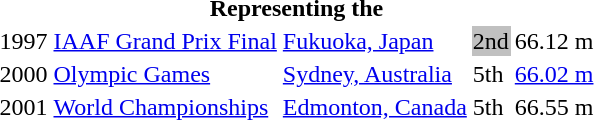<table>
<tr>
<th colspan="5">Representing the </th>
</tr>
<tr>
<td>1997</td>
<td><a href='#'>IAAF Grand Prix Final</a></td>
<td><a href='#'>Fukuoka, Japan</a></td>
<td bgcolor="silver">2nd</td>
<td>66.12 m</td>
</tr>
<tr>
<td>2000</td>
<td><a href='#'>Olympic Games</a></td>
<td><a href='#'>Sydney, Australia</a></td>
<td>5th</td>
<td><a href='#'>66.02 m</a></td>
</tr>
<tr>
<td>2001</td>
<td><a href='#'>World Championships</a></td>
<td><a href='#'>Edmonton, Canada</a></td>
<td>5th</td>
<td>66.55 m</td>
</tr>
</table>
